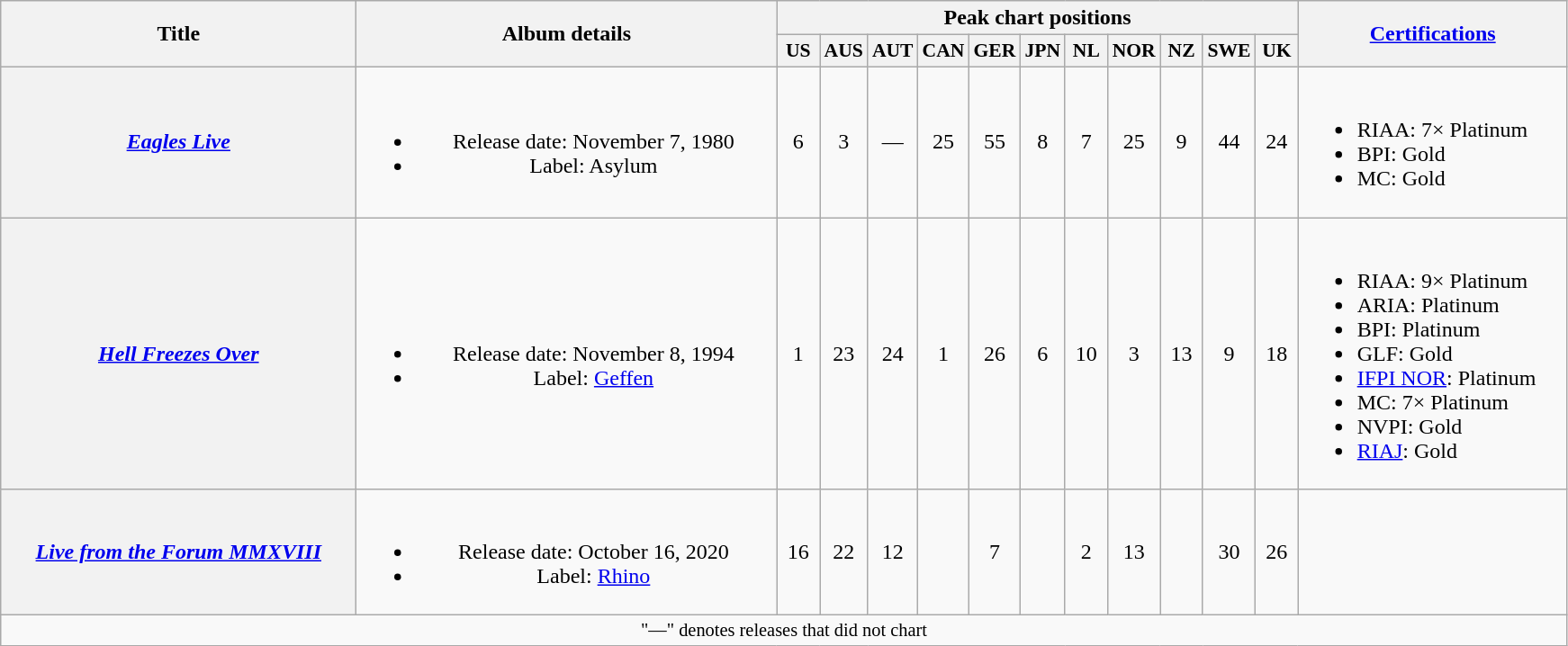<table class="wikitable plainrowheaders" style="text-align:center;">
<tr>
<th rowspan="2" style="width:16em;">Title</th>
<th rowspan="2" style="width:19em;">Album details</th>
<th colspan="11">Peak chart positions</th>
<th rowspan="2" style="width:12em;"><a href='#'>Certifications</a></th>
</tr>
<tr style="font-size:90%;">
<th width="25">US<br></th>
<th width="25">AUS<br></th>
<th width="25">AUT<br></th>
<th width="25">CAN<br></th>
<th width="25">GER<br></th>
<th width="25">JPN<br></th>
<th width="25">NL<br></th>
<th width="25">NOR<br></th>
<th width="25">NZ<br></th>
<th width="25">SWE<br></th>
<th width="25">UK<br></th>
</tr>
<tr>
<th scope="row"><em><a href='#'>Eagles Live</a></em></th>
<td><br><ul><li>Release date: November 7, 1980</li><li>Label: Asylum</li></ul></td>
<td>6</td>
<td>3</td>
<td>—</td>
<td>25</td>
<td>55</td>
<td>8</td>
<td>7</td>
<td>25</td>
<td>9</td>
<td>44</td>
<td>24</td>
<td align="left"><br><ul><li>RIAA: 7× Platinum</li><li>BPI: Gold</li><li>MC: Gold</li></ul></td>
</tr>
<tr>
<th scope="row"><em><a href='#'>Hell Freezes Over</a></em></th>
<td><br><ul><li>Release date: November 8, 1994</li><li>Label: <a href='#'>Geffen</a></li></ul></td>
<td>1</td>
<td>23</td>
<td>24</td>
<td>1</td>
<td>26</td>
<td>6</td>
<td>10</td>
<td>3</td>
<td>13</td>
<td>9</td>
<td>18</td>
<td align="left"><br><ul><li>RIAA: 9× Platinum</li><li>ARIA: Platinum</li><li>BPI: Platinum</li><li>GLF: Gold</li><li><a href='#'>IFPI NOR</a>: Platinum</li><li>MC: 7× Platinum</li><li>NVPI: Gold</li><li><a href='#'>RIAJ</a>: Gold</li></ul></td>
</tr>
<tr>
<th scope="row"><em><a href='#'>Live from the Forum MMXVIII</a></em></th>
<td><br><ul><li>Release date: October 16, 2020</li><li>Label: <a href='#'>Rhino</a></li></ul></td>
<td>16</td>
<td>22</td>
<td>12</td>
<td></td>
<td>7</td>
<td></td>
<td>2</td>
<td>13</td>
<td></td>
<td>30</td>
<td>26</td>
<td></td>
</tr>
<tr>
<td colspan="15" style="font-size:85%">"—" denotes releases that did not chart</td>
</tr>
</table>
